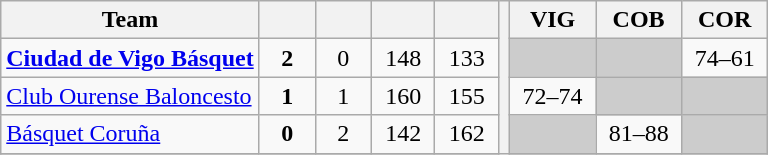<table class="wikitable" style="text-align:center">
<tr>
<th>Team</th>
<th width=30></th>
<th width=30></th>
<th width=35></th>
<th width=35></th>
<th rowspan=5></th>
<th width=50>VIG</th>
<th width=50>COB</th>
<th width=50>COR</th>
</tr>
<tr>
<td align="left"><strong><a href='#'>Ciudad de Vigo Básquet</a></strong></td>
<td><strong>2</strong></td>
<td>0</td>
<td>148</td>
<td>133</td>
<td style="background:#cccccc"></td>
<td style="background:#cccccc"></td>
<td>74–61</td>
</tr>
<tr>
<td align="left"><a href='#'>Club Ourense Baloncesto</a></td>
<td><strong>1</strong></td>
<td>1</td>
<td>160</td>
<td>155</td>
<td>72–74</td>
<td style="background:#cccccc"></td>
<td style="background:#cccccc"></td>
</tr>
<tr>
<td align="left"><a href='#'>Básquet Coruña</a></td>
<td><strong>0</strong></td>
<td>2</td>
<td>142</td>
<td>162</td>
<td style="background:#cccccc"></td>
<td>81–88</td>
<td style="background:#cccccc"></td>
</tr>
<tr>
</tr>
</table>
